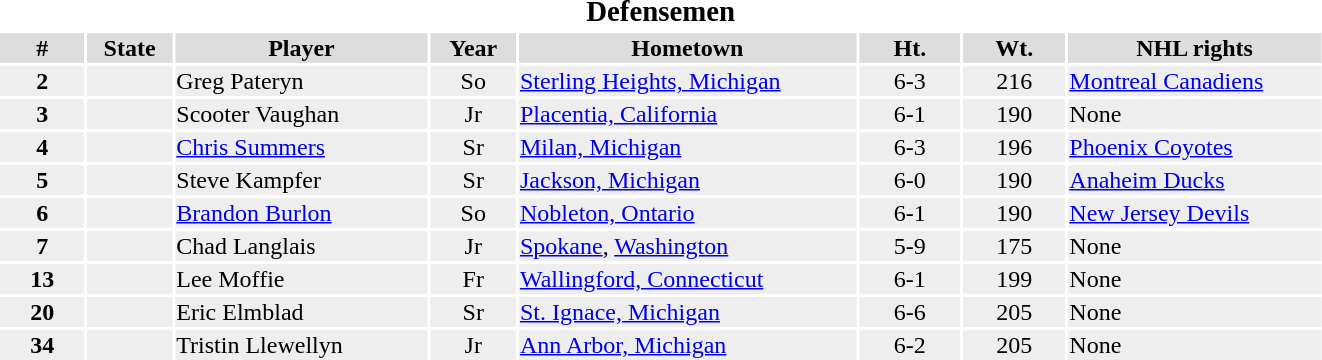<table width=70%>
<tr>
<th colspan=10 style="text-align:center;"><big>Defensemen</big></th>
</tr>
<tr style="background: #dddddd">
<th width=5%>#</th>
<th width=5%>State</th>
<th width=15%><strong>Player</strong></th>
<th width=5%>Year</th>
<th width=20%>Hometown</th>
<th width=6%>Ht.</th>
<th width=6%>Wt.</th>
<th width=15%>NHL rights</th>
</tr>
<tr style="background: #eeeeee">
<td style="text-align:center;"><strong>2</strong></td>
<td style="text-align:center;"></td>
<td>Greg Pateryn</td>
<td style="text-align:center;">So</td>
<td><a href='#'>Sterling Heights, Michigan</a></td>
<td style="text-align:center;">6-3</td>
<td style="text-align:center;">216</td>
<td><a href='#'>Montreal Canadiens</a></td>
</tr>
<tr style="background: #eeeeee">
<td style="text-align:center;"><strong>3</strong></td>
<td style="text-align:center;"></td>
<td>Scooter Vaughan</td>
<td align=center>Jr</td>
<td><a href='#'>Placentia, California</a></td>
<td style="text-align:center;">6-1</td>
<td style="text-align:center;">190</td>
<td>None</td>
</tr>
<tr style="background: #eeeeee">
<td style="text-align:center;"><strong>4</strong></td>
<td style="text-align:center;"></td>
<td><a href='#'>Chris Summers</a></td>
<td style="text-align:center;">Sr</td>
<td><a href='#'>Milan, Michigan</a></td>
<td style="text-align:center;">6-3</td>
<td style="text-align:center;">196</td>
<td><a href='#'>Phoenix Coyotes</a></td>
</tr>
<tr style="background: #eeeeee">
<td style="text-align:center;"><strong>5</strong></td>
<td style="text-align:center;"></td>
<td>Steve Kampfer</td>
<td align=center>Sr</td>
<td><a href='#'>Jackson, Michigan</a></td>
<td style="text-align:center;">6-0</td>
<td style="text-align:center;">190</td>
<td><a href='#'>Anaheim Ducks</a></td>
</tr>
<tr style="background: #eeeeee">
<td style="text-align:center;"><strong>6</strong></td>
<td style="text-align:center;"></td>
<td><a href='#'>Brandon Burlon</a></td>
<td style="text-align:center;">So</td>
<td><a href='#'>Nobleton, Ontario</a></td>
<td style="text-align:center;">6-1</td>
<td style="text-align:center;">190</td>
<td><a href='#'>New Jersey Devils</a></td>
</tr>
<tr style="background: #eeeeee">
<td style="text-align:center;"><strong>7</strong></td>
<td style="text-align:center;"></td>
<td>Chad Langlais</td>
<td style="text-align:center;">Jr</td>
<td><a href='#'>Spokane</a>, <a href='#'>Washington</a></td>
<td style="text-align:center;">5-9</td>
<td style="text-align:center;">175</td>
<td>None</td>
</tr>
<tr style="background:#eeeeee">
<td style="text-align:center;"><strong>13</strong></td>
<td style="text-align:center;"></td>
<td>Lee Moffie</td>
<td style="text-align:center;">Fr</td>
<td><a href='#'>Wallingford, Connecticut</a></td>
<td style="text-align:center;">6-1</td>
<td style="text-align:center;">199</td>
<td>None</td>
</tr>
<tr style="background: #eeeeee">
<td style="text-align:center;"><strong>20</strong></td>
<td style="text-align:center;"></td>
<td>Eric Elmblad</td>
<td style="text-align:center;">Sr</td>
<td><a href='#'>St. Ignace, Michigan</a></td>
<td style="text-align:center;">6-6</td>
<td style="text-align:center;">205</td>
<td>None</td>
</tr>
<tr style="background: #eeeeee">
<td style="text-align:center;"><strong>34</strong></td>
<td style="text-align:center;"></td>
<td>Tristin Llewellyn</td>
<td align=center>Jr</td>
<td><a href='#'>Ann Arbor, Michigan</a></td>
<td style="text-align:center;">6-2</td>
<td style="text-align:center;">205</td>
<td>None</td>
</tr>
</table>
